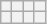<table class="wikitable">
<tr>
<th style="width:25%;"></th>
<th style="width:25%;"></th>
<th style="width:25%;"></th>
<th style="width:25%;"></th>
</tr>
<tr>
<th style="width:25%;"></th>
<th style="width:25%;"></th>
<th style="width:25%;"></th>
<th style="width:25%;"></th>
</tr>
</table>
